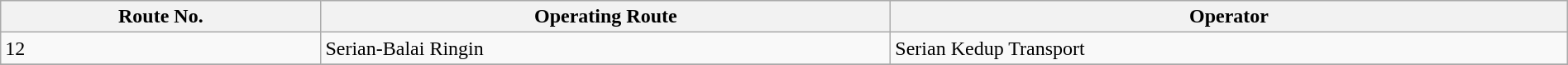<table class="wikitable"  style="width:100%; margin:auto;">
<tr>
<th>Route No.</th>
<th>Operating Route</th>
<th>Operator</th>
</tr>
<tr>
<td>12</td>
<td>Serian-Balai Ringin</td>
<td>Serian Kedup Transport</td>
</tr>
<tr>
</tr>
</table>
